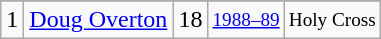<table class="wikitable">
<tr>
</tr>
<tr>
<td>1</td>
<td><a href='#'>Doug Overton</a></td>
<td>18</td>
<td style="font-size:80%;"><a href='#'>1988–89</a></td>
<td style="font-size:80%;">Holy Cross</td>
</tr>
</table>
